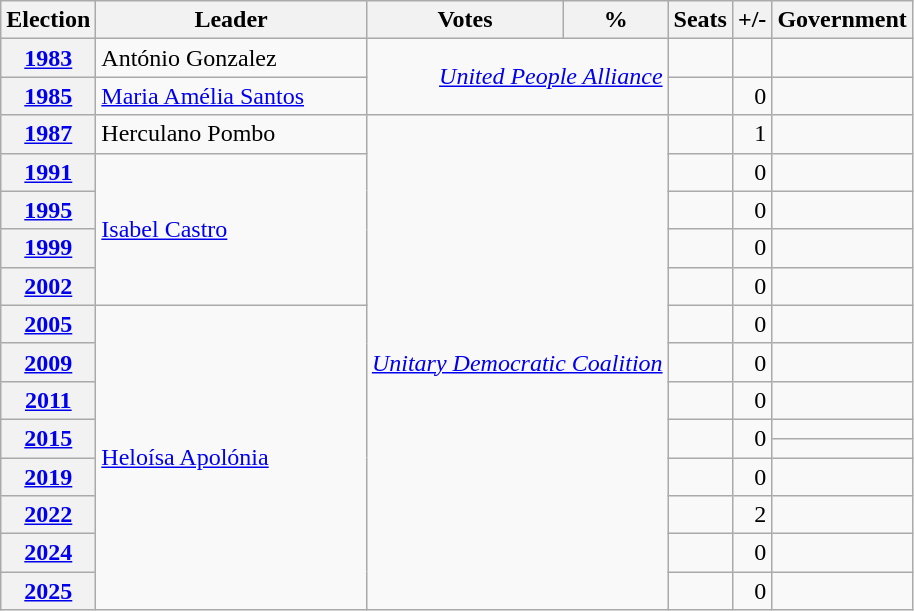<table class="wikitable" style="text-align:right;">
<tr>
<th>Election</th>
<th width="173px">Leader</th>
<th>Votes</th>
<th>%</th>
<th>Seats</th>
<th>+/-</th>
<th>Government</th>
</tr>
<tr>
<th><a href='#'>1983</a></th>
<td align=left>António Gonzalez</td>
<td colspan="2" rowspan="2"><em><a href='#'>United People Alliance</a></em></td>
<td></td>
<td></td>
<td></td>
</tr>
<tr>
<th><a href='#'>1985</a></th>
<td align=left><a href='#'>Maria Amélia Santos</a></td>
<td></td>
<td> 0</td>
<td></td>
</tr>
<tr>
<th><a href='#'>1987</a></th>
<td align=left>Herculano Pombo</td>
<td colspan="2" rowspan="14"><em><a href='#'>Unitary Democratic Coalition</a></em></td>
<td></td>
<td> 1</td>
<td></td>
</tr>
<tr>
<th><a href='#'>1991</a></th>
<td rowspan="4" align=left><a href='#'>Isabel Castro</a></td>
<td></td>
<td> 0</td>
<td></td>
</tr>
<tr>
<th><a href='#'>1995</a></th>
<td></td>
<td> 0</td>
<td></td>
</tr>
<tr>
<th><a href='#'>1999</a></th>
<td></td>
<td> 0</td>
<td></td>
</tr>
<tr>
<th><a href='#'>2002</a></th>
<td></td>
<td> 0</td>
<td></td>
</tr>
<tr>
<th><a href='#'>2005</a></th>
<td rowspan="9" align=left><a href='#'>Heloísa Apolónia</a></td>
<td></td>
<td> 0</td>
<td></td>
</tr>
<tr>
<th><a href='#'>2009</a></th>
<td></td>
<td> 0</td>
<td></td>
</tr>
<tr>
<th><a href='#'>2011</a></th>
<td></td>
<td> 0</td>
<td></td>
</tr>
<tr>
<th rowspan="2"><a href='#'>2015</a></th>
<td rowspan="2"></td>
<td rowspan="2"> 0</td>
<td></td>
</tr>
<tr>
<td></td>
</tr>
<tr>
<th><a href='#'>2019</a></th>
<td></td>
<td> 0</td>
<td></td>
</tr>
<tr>
<th><a href='#'>2022</a></th>
<td></td>
<td> 2</td>
<td></td>
</tr>
<tr>
<th><a href='#'>2024</a></th>
<td></td>
<td> 0</td>
<td></td>
</tr>
<tr>
<th><a href='#'>2025</a></th>
<td></td>
<td> 0</td>
<td></td>
</tr>
</table>
